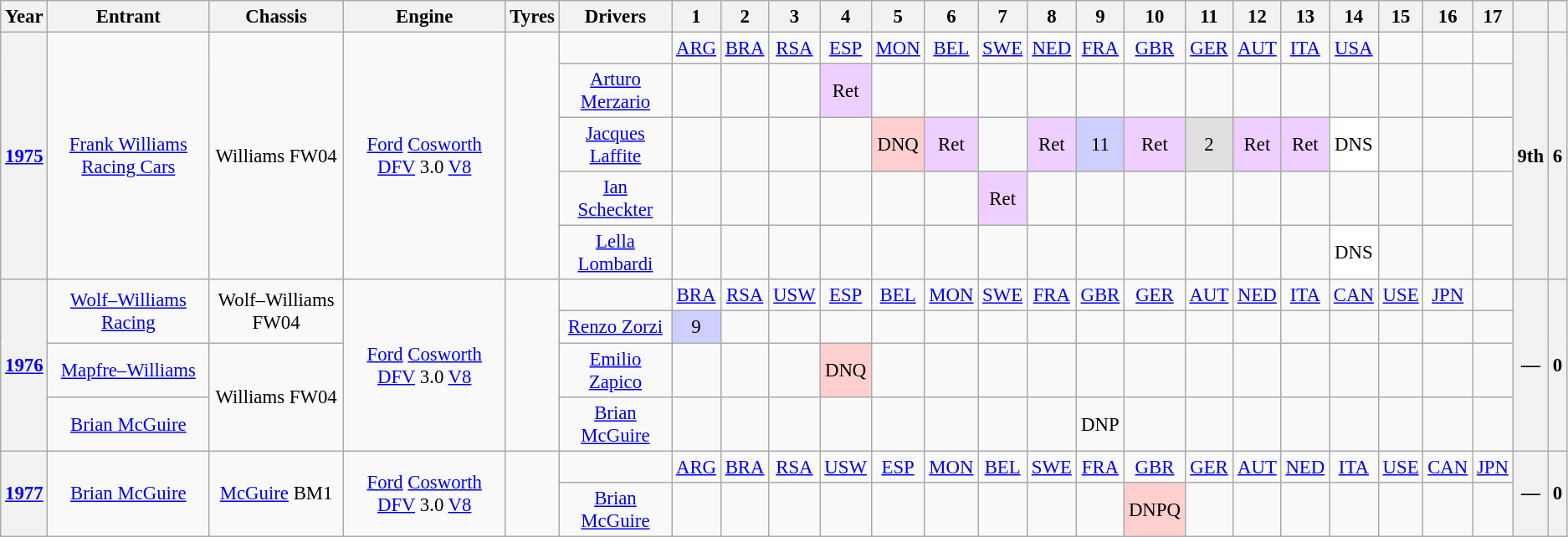<table class="wikitable" style="text-align:center; font-size:95%">
<tr>
<th>Year</th>
<th>Entrant</th>
<th>Chassis</th>
<th>Engine</th>
<th>Tyres</th>
<th>Drivers</th>
<th>1</th>
<th>2</th>
<th>3</th>
<th>4</th>
<th>5</th>
<th>6</th>
<th>7</th>
<th>8</th>
<th>9</th>
<th>10</th>
<th>11</th>
<th>12</th>
<th>13</th>
<th>14</th>
<th>15</th>
<th>16</th>
<th>17</th>
<th></th>
<th></th>
</tr>
<tr>
<th rowspan="5"><a href='#'>1975</a></th>
<td rowspan="5"><a href='#'>Frank Williams Racing Cars</a></td>
<td rowspan="5">Williams FW04</td>
<td rowspan="5"><a href='#'>Ford</a> <a href='#'>Cosworth DFV</a> 3.0 <a href='#'>V8</a></td>
<td rowspan="5"></td>
<td></td>
<td><a href='#'>ARG</a></td>
<td><a href='#'>BRA</a></td>
<td><a href='#'>RSA</a></td>
<td><a href='#'>ESP</a></td>
<td><a href='#'>MON</a></td>
<td><a href='#'>BEL</a></td>
<td><a href='#'>SWE</a></td>
<td><a href='#'>NED</a></td>
<td><a href='#'>FRA</a></td>
<td><a href='#'>GBR</a></td>
<td><a href='#'>GER</a></td>
<td><a href='#'>AUT</a></td>
<td><a href='#'>ITA</a></td>
<td><a href='#'>USA</a></td>
<td></td>
<td></td>
<td></td>
<th rowspan="5">9th</th>
<th rowspan="5">6</th>
</tr>
<tr>
<td><a href='#'>Arturo Merzario</a></td>
<td></td>
<td></td>
<td></td>
<td style="background:#EFCFFF;">Ret</td>
<td></td>
<td></td>
<td></td>
<td></td>
<td></td>
<td></td>
<td></td>
<td></td>
<td></td>
<td></td>
<td></td>
<td></td>
<td></td>
</tr>
<tr>
<td><a href='#'>Jacques Laffite</a></td>
<td></td>
<td></td>
<td></td>
<td></td>
<td style="background:#FFCFCF;">DNQ</td>
<td style="background:#EFCFFF;">Ret</td>
<td></td>
<td style="background:#EFCFFF;">Ret</td>
<td style="background:#CFCFFF;">11</td>
<td style="background:#EFCFFF;">Ret</td>
<td style="background:#dfdfdf;">2</td>
<td style="background:#EFCFFF;">Ret</td>
<td style="background:#EFCFFF;">Ret</td>
<td style="background:#FFFFFF;">DNS</td>
<td></td>
<td></td>
<td></td>
</tr>
<tr>
<td><a href='#'>Ian Scheckter</a></td>
<td></td>
<td></td>
<td></td>
<td></td>
<td></td>
<td></td>
<td style="background:#EFCFFF;">Ret</td>
<td></td>
<td></td>
<td></td>
<td></td>
<td></td>
<td></td>
<td></td>
<td></td>
<td></td>
<td></td>
</tr>
<tr>
<td><a href='#'>Lella Lombardi</a></td>
<td></td>
<td></td>
<td></td>
<td></td>
<td></td>
<td></td>
<td></td>
<td></td>
<td></td>
<td></td>
<td></td>
<td></td>
<td></td>
<td style="background:#FFFFFF;">DNS</td>
<td></td>
<td></td>
<td></td>
</tr>
<tr>
<th rowspan="4"><a href='#'>1976</a></th>
<td rowspan="2"><a href='#'>Wolf–Williams Racing</a></td>
<td rowspan="2">Wolf–Williams FW04</td>
<td rowspan="4"><a href='#'>Ford</a> <a href='#'>Cosworth DFV</a> 3.0 <a href='#'>V8</a></td>
<td rowspan="4"></td>
<td></td>
<td><a href='#'>BRA</a></td>
<td><a href='#'>RSA</a></td>
<td><a href='#'>USW</a></td>
<td><a href='#'>ESP</a></td>
<td><a href='#'>BEL</a></td>
<td><a href='#'>MON</a></td>
<td><a href='#'>SWE</a></td>
<td><a href='#'>FRA</a></td>
<td><a href='#'>GBR</a></td>
<td><a href='#'>GER</a></td>
<td><a href='#'>AUT</a></td>
<td><a href='#'>NED</a></td>
<td><a href='#'>ITA</a></td>
<td><a href='#'>CAN</a></td>
<td><a href='#'>USE</a></td>
<td><a href='#'>JPN</a></td>
<td></td>
<th rowspan="4">—</th>
<th rowspan="4">0</th>
</tr>
<tr>
<td><a href='#'>Renzo Zorzi</a></td>
<td style="background:#CFCFFF;">9</td>
<td></td>
<td></td>
<td></td>
<td></td>
<td></td>
<td></td>
<td></td>
<td></td>
<td></td>
<td></td>
<td></td>
<td></td>
<td></td>
<td></td>
<td></td>
<td></td>
</tr>
<tr>
<td><a href='#'>Mapfre–Williams</a></td>
<td rowspan="2">Williams FW04</td>
<td><a href='#'>Emilio Zapico</a></td>
<td></td>
<td></td>
<td></td>
<td style="background:#FFCFCF;">DNQ</td>
<td></td>
<td></td>
<td></td>
<td></td>
<td></td>
<td></td>
<td></td>
<td></td>
<td></td>
<td></td>
<td></td>
<td></td>
<td></td>
</tr>
<tr>
<td><a href='#'>Brian McGuire</a></td>
<td><a href='#'>Brian McGuire</a></td>
<td></td>
<td></td>
<td></td>
<td></td>
<td></td>
<td></td>
<td></td>
<td></td>
<td>DNP</td>
<td></td>
<td></td>
<td></td>
<td></td>
<td></td>
<td></td>
<td></td>
<td></td>
</tr>
<tr>
<th rowspan="2"><a href='#'>1977</a></th>
<td rowspan="2"><a href='#'>Brian McGuire</a></td>
<td rowspan="2"><a href='#'>McGuire</a> BM1</td>
<td rowspan="2"><a href='#'>Ford</a> <a href='#'>Cosworth DFV</a> 3.0 <a href='#'>V8</a></td>
<td rowspan="2"></td>
<td></td>
<td><a href='#'>ARG</a></td>
<td><a href='#'>BRA</a></td>
<td><a href='#'>RSA</a></td>
<td><a href='#'>USW</a></td>
<td><a href='#'>ESP</a></td>
<td><a href='#'>MON</a></td>
<td><a href='#'>BEL</a></td>
<td><a href='#'>SWE</a></td>
<td><a href='#'>FRA</a></td>
<td><a href='#'>GBR</a></td>
<td><a href='#'>GER</a></td>
<td><a href='#'>AUT</a></td>
<td><a href='#'>NED</a></td>
<td><a href='#'>ITA</a></td>
<td><a href='#'>USE</a></td>
<td><a href='#'>CAN</a></td>
<td><a href='#'>JPN</a></td>
<th rowspan="2">—</th>
<th rowspan="2">0</th>
</tr>
<tr>
<td><a href='#'>Brian McGuire</a></td>
<td></td>
<td></td>
<td></td>
<td></td>
<td></td>
<td></td>
<td></td>
<td></td>
<td></td>
<td style="background:#FFCFCF;">DNPQ</td>
<td></td>
<td></td>
<td></td>
<td></td>
<td></td>
<td></td>
<td></td>
</tr>
</table>
